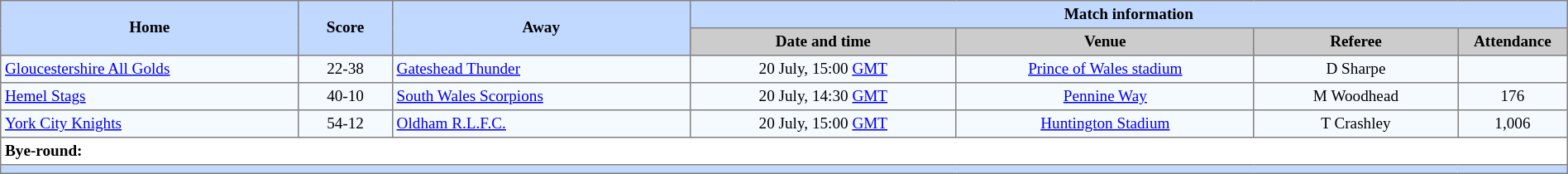<table border=1 style="border-collapse:collapse; font-size:80%; text-align:center;" cellpadding=3 cellspacing=0 width=100%>
<tr bgcolor=#C1D8FF>
<th rowspan=2 width=19%>Home</th>
<th rowspan=2 width=6%>Score</th>
<th rowspan=2 width=19%>Away</th>
<th colspan=6>Match information</th>
</tr>
<tr bgcolor=#CCCCCC>
<th width=17%>Date and time</th>
<th width=19%>Venue</th>
<th width=13%>Referee</th>
<th width=7%>Attendance</th>
</tr>
<tr bgcolor=#F5FAFF>
<td align=left> <a href='#'>Gloucestershire All Golds</a></td>
<td>22-38</td>
<td align=left> <a href='#'>Gateshead Thunder</a></td>
<td>20 July, 15:00 <a href='#'>GMT</a></td>
<td><a href='#'>Prince of Wales stadium</a></td>
<td>D Sharpe</td>
<td></td>
</tr>
<tr bgcolor=#F5FAFF>
<td align=left> <a href='#'>Hemel Stags</a></td>
<td>40-10</td>
<td align=left> <a href='#'>South Wales Scorpions</a></td>
<td>20 July, 14:30 <a href='#'>GMT</a></td>
<td><a href='#'>Pennine Way</a></td>
<td>M Woodhead</td>
<td>176</td>
</tr>
<tr bgcolor=#F5FAFF>
<td align=left> <a href='#'>York City Knights</a></td>
<td>54-12</td>
<td align=left> <a href='#'>Oldham R.L.F.C.</a></td>
<td>20 July, 15:00 <a href='#'>GMT</a></td>
<td><a href='#'>Huntington Stadium</a></td>
<td>T Crashley</td>
<td>1,006</td>
</tr>
<tr>
<td colspan="7" align="left"><strong>Bye-round:</strong></td>
</tr>
<tr bgcolor=#C1D8FF>
<th colspan=12></th>
</tr>
</table>
